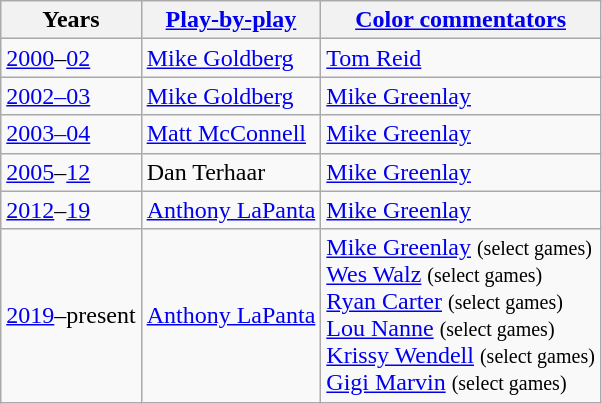<table class="wikitable">
<tr>
<th>Years</th>
<th><a href='#'>Play-by-play</a></th>
<th><a href='#'>Color commentators</a></th>
</tr>
<tr>
<td><a href='#'>2000</a>–<a href='#'>02</a></td>
<td><a href='#'>Mike Goldberg</a></td>
<td><a href='#'>Tom Reid</a></td>
</tr>
<tr>
<td><a href='#'>2002–03</a></td>
<td><a href='#'>Mike Goldberg</a></td>
<td><a href='#'>Mike Greenlay</a></td>
</tr>
<tr>
<td><a href='#'>2003–04</a></td>
<td><a href='#'>Matt McConnell</a></td>
<td><a href='#'>Mike Greenlay</a></td>
</tr>
<tr>
<td><a href='#'>2005</a>–<a href='#'>12</a></td>
<td>Dan Terhaar</td>
<td><a href='#'>Mike Greenlay</a></td>
</tr>
<tr>
<td><a href='#'>2012</a>–<a href='#'>19</a></td>
<td><a href='#'>Anthony LaPanta</a></td>
<td><a href='#'>Mike Greenlay</a></td>
</tr>
<tr>
<td><a href='#'>2019</a>–present</td>
<td><a href='#'>Anthony LaPanta</a></td>
<td><a href='#'>Mike Greenlay</a> <small>(select games)</small><br><a href='#'>Wes Walz</a> <small>(select games)</small><br><a href='#'>Ryan Carter</a> <small>(select games)</small><br><a href='#'>Lou Nanne</a> <small>(select games)</small><br><a href='#'>Krissy Wendell</a> <small>(select games)</small><br><a href='#'>Gigi Marvin</a> <small>(select games)</small></td>
</tr>
</table>
